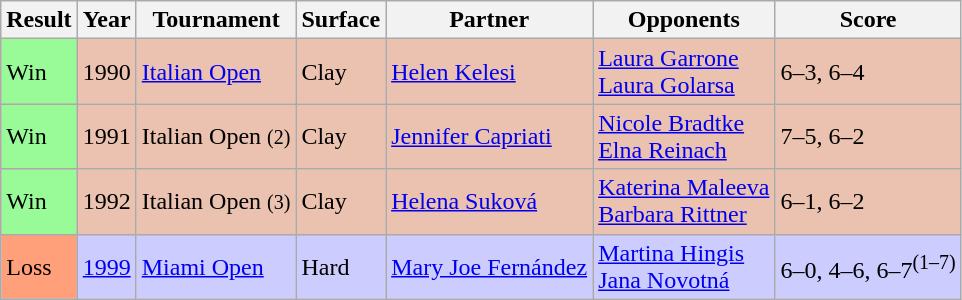<table class="sortable wikitable">
<tr>
<th>Result</th>
<th>Year</th>
<th>Tournament</th>
<th>Surface</th>
<th>Partner</th>
<th>Opponents</th>
<th class="unsortable">Score</th>
</tr>
<tr bgcolor=EBC2AF>
<td style="background:#98fb98;">Win</td>
<td>1990</td>
<td><a href='#'>Italian Open</a></td>
<td>Clay</td>
<td> <a href='#'>Helen Kelesi</a></td>
<td> <a href='#'>Laura Garrone</a><br> <a href='#'>Laura Golarsa</a></td>
<td>6–3, 6–4</td>
</tr>
<tr bgcolor=EBC2AF>
<td style="background:#98fb98;">Win</td>
<td>1991</td>
<td>Italian Open <small>(2)</small></td>
<td>Clay</td>
<td> <a href='#'>Jennifer Capriati</a></td>
<td> <a href='#'>Nicole Bradtke</a><br> <a href='#'>Elna Reinach</a></td>
<td>7–5, 6–2</td>
</tr>
<tr bgcolor=EBC2AF>
<td style="background:#98fb98;">Win</td>
<td>1992</td>
<td>Italian Open <small>(3)</small></td>
<td>Clay</td>
<td> <a href='#'>Helena Suková</a></td>
<td> <a href='#'>Katerina Maleeva</a><br> <a href='#'>Barbara Rittner</a></td>
<td>6–1, 6–2</td>
</tr>
<tr bgcolor=CCCCFF>
<td style="background:#ffa07a;">Loss</td>
<td><a href='#'>1999</a></td>
<td><a href='#'>Miami Open</a></td>
<td>Hard</td>
<td> <a href='#'>Mary Joe Fernández</a></td>
<td> <a href='#'>Martina Hingis</a><br> <a href='#'>Jana Novotná</a></td>
<td>6–0, 4–6, 6–7<sup>(1–7)</sup></td>
</tr>
</table>
